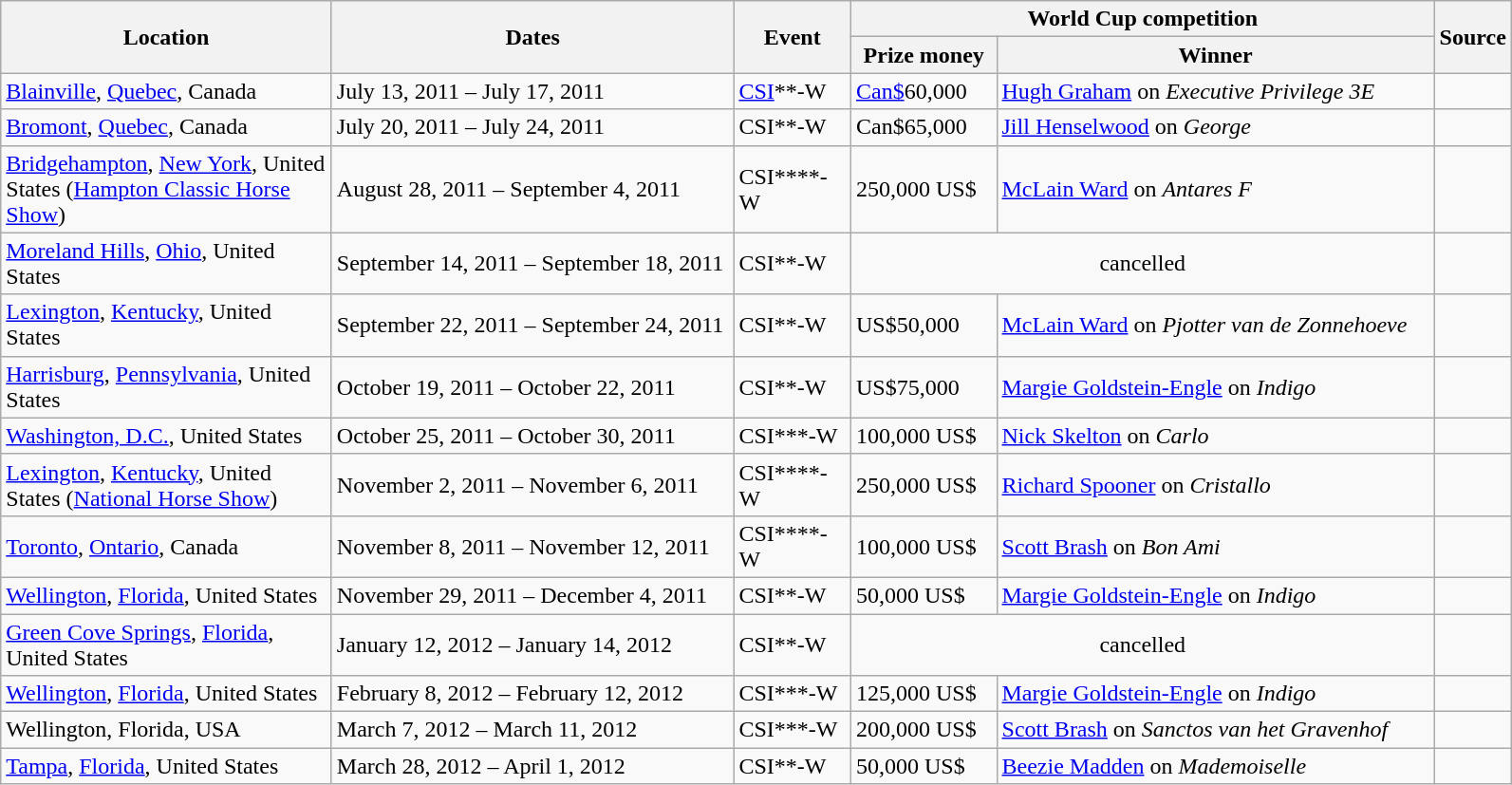<table class="wikitable">
<tr>
<th rowspan=2 width=225>Location</th>
<th rowspan=2 width=275>Dates</th>
<th rowspan=2 width=75>Event</th>
<th colspan=2>World Cup competition</th>
<th rowspan=2>Source</th>
</tr>
<tr>
<th width=95>Prize money</th>
<th width=300>Winner</th>
</tr>
<tr>
<td> <a href='#'>Blainville</a>, <a href='#'>Quebec</a>, Canada</td>
<td>July 13, 2011 – July 17, 2011</td>
<td><a href='#'>CSI</a>**-W</td>
<td><a href='#'>Can$</a>60,000</td>
<td> <a href='#'>Hugh Graham</a> on <em>Executive Privilege 3E</em></td>
<td></td>
</tr>
<tr>
<td> <a href='#'>Bromont</a>, <a href='#'>Quebec</a>, Canada</td>
<td>July 20, 2011 – July 24, 2011</td>
<td>CSI**-W</td>
<td>Can$65,000</td>
<td> <a href='#'>Jill Henselwood</a> on <em>George</em></td>
<td></td>
</tr>
<tr>
<td> <a href='#'>Bridgehampton</a>, <a href='#'>New York</a>, United States (<a href='#'>Hampton Classic Horse Show</a>)</td>
<td>August 28, 2011 – September 4, 2011</td>
<td>CSI****-W</td>
<td>250,000 US$</td>
<td> <a href='#'>McLain Ward</a> on <em>Antares F</em></td>
<td></td>
</tr>
<tr>
<td> <a href='#'>Moreland Hills</a>, <a href='#'>Ohio</a>, United States</td>
<td>September 14, 2011 – September 18, 2011</td>
<td>CSI**-W</td>
<td colspan="2" align="center">cancelled</td>
<td></td>
</tr>
<tr>
<td> <a href='#'>Lexington</a>, <a href='#'>Kentucky</a>, United States</td>
<td>September 22, 2011 – September 24, 2011</td>
<td>CSI**-W</td>
<td>US$50,000</td>
<td> <a href='#'>McLain Ward</a> on <em>Pjotter van de Zonnehoeve</em></td>
<td></td>
</tr>
<tr>
<td> <a href='#'>Harrisburg</a>, <a href='#'>Pennsylvania</a>, United States</td>
<td>October 19, 2011 – October 22, 2011</td>
<td>CSI**-W</td>
<td>US$75,000</td>
<td> <a href='#'>Margie Goldstein-Engle</a> on <em>Indigo</em></td>
<td></td>
</tr>
<tr>
<td> <a href='#'>Washington, D.C.</a>, United States</td>
<td>October 25, 2011 – October 30, 2011</td>
<td>CSI***-W</td>
<td>100,000 US$</td>
<td> <a href='#'>Nick Skelton</a> on <em>Carlo</em></td>
<td></td>
</tr>
<tr>
<td> <a href='#'>Lexington</a>, <a href='#'>Kentucky</a>, United States (<a href='#'>National Horse Show</a>)</td>
<td>November 2, 2011 – November 6, 2011</td>
<td>CSI****-W</td>
<td>250,000 US$</td>
<td> <a href='#'>Richard Spooner</a> on <em>Cristallo</em></td>
<td></td>
</tr>
<tr>
<td> <a href='#'>Toronto</a>, <a href='#'>Ontario</a>, Canada</td>
<td>November 8, 2011 – November 12, 2011</td>
<td>CSI****-W</td>
<td>100,000 US$</td>
<td> <a href='#'>Scott Brash</a> on <em>Bon Ami</em></td>
<td></td>
</tr>
<tr>
<td> <a href='#'>Wellington</a>, <a href='#'>Florida</a>, United States</td>
<td>November 29, 2011 – December 4, 2011</td>
<td>CSI**-W</td>
<td>50,000 US$</td>
<td> <a href='#'>Margie Goldstein-Engle</a> on <em>Indigo</em></td>
<td></td>
</tr>
<tr>
<td> <a href='#'>Green Cove Springs</a>, <a href='#'>Florida</a>, United States</td>
<td>January 12, 2012 – January 14, 2012</td>
<td>CSI**-W</td>
<td colspan="2" align="center">cancelled</td>
<td></td>
</tr>
<tr>
<td> <a href='#'>Wellington</a>, <a href='#'>Florida</a>, United States</td>
<td>February 8, 2012 – February 12, 2012</td>
<td>CSI***-W</td>
<td>125,000 US$</td>
<td> <a href='#'>Margie Goldstein-Engle</a> on <em>Indigo</em></td>
<td></td>
</tr>
<tr>
<td> Wellington, Florida, USA</td>
<td>March 7, 2012 – March 11, 2012</td>
<td>CSI***-W</td>
<td>200,000  US$</td>
<td> <a href='#'>Scott Brash</a> on <em>Sanctos van het Gravenhof</em></td>
<td></td>
</tr>
<tr>
<td> <a href='#'>Tampa</a>, <a href='#'>Florida</a>, United States</td>
<td>March 28, 2012 – April 1, 2012</td>
<td>CSI**-W</td>
<td>50,000  US$</td>
<td> <a href='#'>Beezie Madden</a> on <em>Mademoiselle</em></td>
<td></td>
</tr>
</table>
